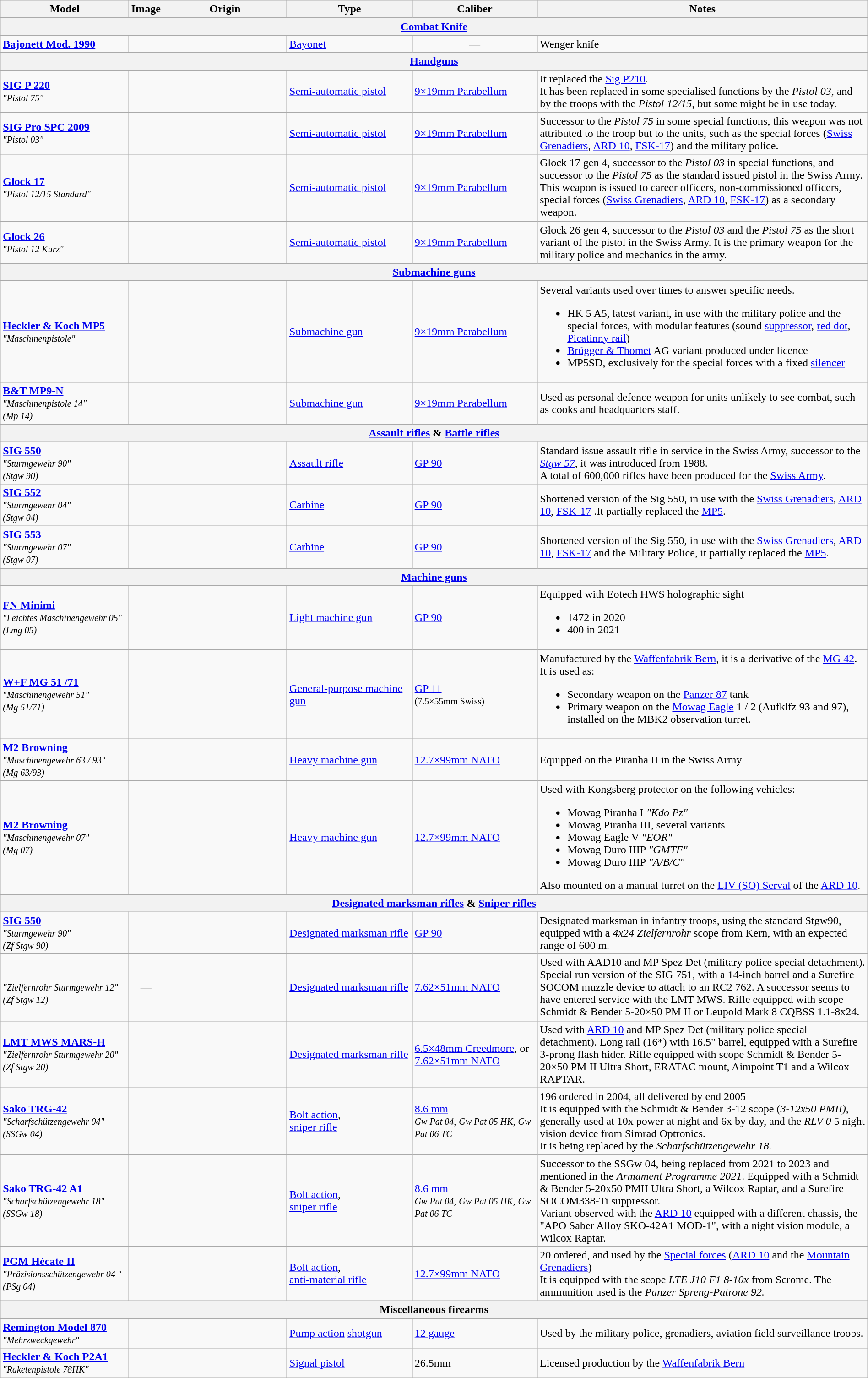<table class="wikitable" style="width:100%;">
<tr>
<th style="width:15%;">Model</th>
<th style="width:0;">Image</th>
<th style="width:15%;">Origin</th>
<th style="width:15%;">Type</th>
<th style="width:15%;">Caliber</th>
<th style="width:40%;">Notes</th>
</tr>
<tr>
<th colspan="6"><a href='#'>Combat Knife</a></th>
</tr>
<tr>
<td><strong><a href='#'>Bajonett Mod. 1990</a></strong></td>
<td></td>
<td><small></small></td>
<td><a href='#'>Bayonet</a></td>
<td style="text-align: center;">—</td>
<td>Wenger knife</td>
</tr>
<tr>
<th colspan="6" style="align: center;"><a href='#'>Handguns</a></th>
</tr>
<tr>
<td><strong><a href='#'>SIG P 220</a></strong><br><em><small>"Pistol 75"</small></em></td>
<td></td>
<td><small></small></td>
<td><a href='#'>Semi-automatic pistol</a></td>
<td><a href='#'>9×19mm Parabellum</a></td>
<td>It replaced the <a href='#'>Sig P210</a>.<br>It has been replaced in some specialised functions by the <em>Pistol 03</em>, and by the troops with the <em>Pistol 12/15</em>, but some might be in use today.</td>
</tr>
<tr>
<td><strong><a href='#'>SIG Pro SPC 2009</a></strong><br><em><small>"Pistol 03"</small></em></td>
<td></td>
<td><small></small></td>
<td><a href='#'>Semi-automatic pistol</a></td>
<td><a href='#'>9×19mm Parabellum</a></td>
<td>Successor to the <em>Pistol 75</em>  in some special functions, this weapon was not attributed to the troop but to the units, such as the special forces (<a href='#'>Swiss Grenadiers</a>, <a href='#'>ARD 10</a>, <a href='#'>FSK-17</a>) and the military police.</td>
</tr>
<tr>
<td><strong><a href='#'>Glock 17</a></strong><br><em><small>"Pistol 12/15 Standard"</small></em></td>
<td></td>
<td><small></small></td>
<td><a href='#'>Semi-automatic pistol</a></td>
<td><a href='#'>9×19mm Parabellum</a></td>
<td>Glock 17 gen 4, successor to the <em>Pistol 03</em> in special functions, and successor to the <em>Pistol 75</em> as the standard issued pistol in the Swiss Army. This weapon is issued to career officers, non-commissioned officers, special forces (<a href='#'>Swiss Grenadiers</a>, <a href='#'>ARD 10</a>, <a href='#'>FSK-17</a>) as a secondary weapon.</td>
</tr>
<tr>
<td><strong><a href='#'>Glock 26</a></strong><br><em><small>"Pistol 12 Kurz"</small></em></td>
<td></td>
<td><small></small></td>
<td><a href='#'>Semi-automatic pistol</a></td>
<td><a href='#'>9×19mm Parabellum</a></td>
<td>Glock 26 gen 4, successor to the <em>Pistol 03</em> and the <em>Pistol 75</em> as the short variant of the pistol in the Swiss Army.  It is the primary weapon for the military police and mechanics in the army.</td>
</tr>
<tr>
<th colspan="6" style="align: center;"><a href='#'>Submachine guns</a></th>
</tr>
<tr>
<td><strong><a href='#'>Heckler & Koch MP5</a></strong><br><em><small>"Maschinenpistole"</small></em></td>
<td><br><br></td>
<td><small></small><br><small></small><br><small></small></td>
<td><a href='#'>Submachine gun</a></td>
<td><a href='#'>9×19mm Parabellum</a></td>
<td>Several variants used over times to answer specific needs.<br><ul><li>HK 5 A5, latest variant, in use with the military police and the special forces, with modular features (sound <a href='#'>suppressor</a>, <a href='#'>red dot</a>, <a href='#'>Picatinny rail</a>)</li><li><a href='#'>Brügger & Thomet</a> AG variant produced under licence</li><li>MP5SD, exclusively for the special forces with a fixed <a href='#'>silencer</a></li></ul></td>
</tr>
<tr>
<td><strong><a href='#'>B&T MP9-N</a></strong><br><em><small>"Maschinenpistole 14"<br>(Mp 14)</small></em></td>
<td></td>
<td><small></small></td>
<td><a href='#'>Submachine gun</a></td>
<td><a href='#'>9×19mm Parabellum</a></td>
<td>Used as personal defence weapon for units unlikely to see combat, such as cooks and headquarters staff.</td>
</tr>
<tr>
<th colspan="6" style="align: center;"><a href='#'>Assault rifles</a> & <a href='#'>Battle rifles</a></th>
</tr>
<tr>
<td><a href='#'><strong>SIG 550</strong></a><br><em><small>"Sturmgewehr 90" <br>(Stgw 90)</small></em></td>
<td><br><br></td>
<td><small></small></td>
<td><a href='#'>Assault rifle</a></td>
<td><a href='#'>GP 90</a></td>
<td>Standard issue assault rifle in service in the Swiss Army, successor to the <em><a href='#'>Stgw 57</a>,</em> it was introduced from 1988.<br>A total of 600,000 rifles have been produced for the <a href='#'>Swiss Army</a>.</td>
</tr>
<tr>
<td><strong><a href='#'>SIG 552</a></strong><br><em><small>"Sturmgewehr 04"</small></em><br><em><small>(Stgw 04)</small></em></td>
<td></td>
<td><small></small></td>
<td><a href='#'>Carbine</a></td>
<td><a href='#'>GP 90</a></td>
<td>Shortened version of the Sig 550, in use with the <a href='#'>Swiss Grenadiers</a>, <a href='#'>ARD 10</a>, <a href='#'>FSK-17</a> .It partially replaced the <a href='#'>MP5</a>.</td>
</tr>
<tr>
<td><a href='#'><strong>SIG 553</strong></a><br><em><small>"Sturmgewehr 07"</small></em><br><em><small>(Stgw 07)</small></em></td>
<td></td>
<td><small></small></td>
<td><a href='#'>Carbine</a></td>
<td><a href='#'>GP 90</a></td>
<td>Shortened version of the Sig 550, in use with the <a href='#'>Swiss Grenadiers</a>, <a href='#'>ARD 10</a>, <a href='#'>FSK-17</a> and the Military Police, it partially replaced the <a href='#'>MP5</a>.</td>
</tr>
<tr>
<th colspan="6" style="align: center;"><a href='#'>Machine guns</a></th>
</tr>
<tr>
<td><strong><a href='#'>FN Minimi</a></strong><br><em><small>"Leichtes Maschinengewehr 05" <br>(Lmg 05)</small></em></td>
<td></td>
<td><small></small></td>
<td><a href='#'>Light machine gun</a></td>
<td><a href='#'>GP 90</a></td>
<td>Equipped with Eotech HWS holographic sight<br><ul><li>1472 in 2020</li><li>400 in 2021</li></ul></td>
</tr>
<tr>
<td><strong><a href='#'>W+F MG 51 /71</a></strong><br><em><small>"Maschinengewehr 51" <br>(Mg 51/71)</small></em></td>
<td><br><br></td>
<td><small></small></td>
<td><a href='#'>General-purpose machine gun</a></td>
<td><a href='#'>GP 11</a><br><small>(7.5×55mm Swiss)</small></td>
<td>Manufactured by the <a href='#'>Waffenfabrik Bern</a>, it is a derivative of the <a href='#'>MG 42</a>.<br>It is used as:<ul><li>Secondary weapon on the <a href='#'>Panzer 87</a> tank</li><li>Primary weapon on the <a href='#'>Mowag Eagle</a> 1 / 2 (Aufklfz 93 and 97), installed on the MBK2 observation turret.</li></ul></td>
</tr>
<tr>
<td><a href='#'><strong>M2 Browning</strong></a><br><em><small>"Maschinengewehr 63 / 93"<br>(Mg 63/93)</small></em></td>
<td><br><br></td>
<td><small></small><br><small></small></td>
<td><a href='#'>Heavy machine gun</a></td>
<td><a href='#'>12.7×99mm NATO</a></td>
<td>Equipped on the Piranha II in the Swiss Army</td>
</tr>
<tr>
<td><a href='#'><strong>M2 Browning</strong></a><br><em><small>"Maschinengewehr 07"<br>(Mg 07)</small></em></td>
<td><br><br></td>
<td><small></small><br><small></small></td>
<td><a href='#'>Heavy machine gun</a></td>
<td><a href='#'>12.7×99mm NATO</a></td>
<td>Used with Kongsberg protector on the following vehicles:<br><ul><li>Mowag Piranha I <em>"Kdo Pz"</em></li><li>Mowag Piranha III, several variants</li><li>Mowag Eagle V <em>"EOR"</em></li><li>Mowag Duro IIIP <em>"GMTF"</em></li><li>Mowag Duro IIIP <em>"A/B/C"</em></li></ul>Also mounted on a manual turret on the <a href='#'>LIV (SO) Serval</a> of the <a href='#'>ARD 10</a>.</td>
</tr>
<tr>
<th colspan="6" style="align: center;"><a href='#'>Designated marksman rifles</a> & <a href='#'>Sniper rifles</a></th>
</tr>
<tr>
<td><a href='#'><strong>SIG 550</strong></a><br><em><small>"Sturmgewehr 90" <br>(Zf Stgw 90)</small></em></td>
<td style="text-align: center"></td>
<td><small></small></td>
<td><a href='#'>Designated marksman rifle</a></td>
<td><a href='#'>GP 90</a></td>
<td>Designated marksman in infantry troops, using the standard Stgw90, equipped with a <em>4x24 Zielfernrohr</em> scope from Kern, with an expected range of 600 m.</td>
</tr>
<tr>
<td><strong></strong><br><em><small>"Zielfernrohr Sturmgewehr 12" <br>(Zf Stgw 12)</small></em></td>
<td style="text-align: center">—</td>
<td><small></small></td>
<td><a href='#'>Designated marksman rifle</a></td>
<td><a href='#'>7.62×51mm NATO</a></td>
<td>Used with AAD10 and MP Spez Det (military police special detachment). Special run version of the SIG 751, with a 14-inch barrel and a Surefire SOCOM muzzle device to attach to an RC2 762. A successor seems to have entered service with the LMT MWS. Rifle equipped with scope Schmidt & Bender 5-20×50 PM II or Leupold Mark 8 CQBSS 1.1-8x24.</td>
</tr>
<tr>
<td><strong><a href='#'>LMT MWS MARS-H</a></strong><br><em><small>"Zielfernrohr Sturmgewehr 20" <br>(Zf Stgw 20)</small></em></td>
<td></td>
<td><small></small></td>
<td><a href='#'>Designated marksman rifle</a></td>
<td><a href='#'>6.5×48mm Creedmore</a>, or<br><a href='#'>7.62×51mm NATO</a></td>
<td>Used with <a href='#'>ARD 10</a> and MP Spez Det (military police special detachment). Long rail (16*) with 16.5" barrel, equipped with a Surefire 3-prong flash hider. Rifle equipped with scope Schmidt & Bender 5-20×50 PM II Ultra Short, ERATAC mount, Aimpoint T1 and a Wilcox RAPTAR.</td>
</tr>
<tr>
<td><strong><a href='#'>Sako TRG-42</a></strong><br><em><small>"Scharfschützengewehr 04" <br>(SSGw 04)</small></em></td>
<td></td>
<td><small></small></td>
<td><a href='#'>Bolt action</a>,<br><a href='#'>sniper rifle</a></td>
<td><a href='#'>8.6 mm</a><br><small><em>Gw Pat 04,</em></small>
<small><em>Gw Pat 05 HK,</em></small>
<small><em>Gw Pat 06 TC</em></small></td>
<td>196 ordered in 2004, all delivered by end 2005<br>It is equipped with the Schmidt & Bender 3-12 scope (<em>3-12x50 PMII)</em>, generally used at 10x power at night and 6x by day, and the <em>RLV 0</em> 5 night vision device from Simrad Optronics.<br>It is being replaced by the <em>Scharfschützengewehr 18.</em></td>
</tr>
<tr>
<td><strong><a href='#'>Sako TRG-42 A1</a></strong><br><em><small>"Scharfsc</small><small>hützengewehr 18"</small></em> <em><small><br></small><small>(SSGw 18)</small></em></td>
<td style="text-align: center"></td>
<td><small></small></td>
<td><a href='#'>Bolt action</a>,<br><a href='#'>sniper rifle</a></td>
<td><a href='#'>8.6 mm</a><br><small><em>Gw Pat 04,</em></small>
<small><em>Gw Pat 05 HK,</em></small>
<small><em>Gw Pat 06 TC</em></small></td>
<td>Successor to the SSGw 04, being replaced from 2021 to 2023 and mentioned in the <em>Armament Programme 2021</em>. Equipped with a Schmidt & Bender 5-20x50 PMII Ultra Short, a Wilcox Raptar, and a Surefire SOCOM338-Ti suppressor.<br>Variant observed with the <a href='#'>ARD 10</a> equipped with a different chassis, the "APO Saber Alloy SKO-42A1 MOD-1", with a night vision module, a Wilcox Raptar.</td>
</tr>
<tr>
<td><strong><a href='#'>PGM Hécate II</a></strong><br><em><small>"Präzisionsschützengewehr 04 " <br>(PSg 04)<br></small></em></td>
<td></td>
<td><small></small></td>
<td><a href='#'>Bolt action</a>,<br><a href='#'>anti-material rifle</a></td>
<td><a href='#'>12.7×99mm NATO</a></td>
<td>20 ordered, and used by the <a href='#'>Special forces</a> (<a href='#'>ARD 10</a> and the <a href='#'>Mountain Grenadiers</a>)<br>It is equipped with the scope <em>LTE J10 F1 8-10x</em> from Scrome. The ammunition used is the <em>Panzer Spreng-Patrone 92.</em></td>
</tr>
<tr>
<th colspan="6">Miscellaneous firearms</th>
</tr>
<tr>
<td><strong><a href='#'>Remington Model 870</a></strong><br><em><small>"Mehrzweckgewehr"</small></em></td>
<td></td>
<td><small></small></td>
<td><a href='#'>Pump action</a> <a href='#'>shotgun</a></td>
<td><a href='#'>12 gauge</a></td>
<td>Used by the military police, grenadiers, aviation field surveillance troops.</td>
</tr>
<tr>
<td><strong><a href='#'>Heckler & Koch P2A1</a></strong><br><em><small>"Raketenpistole 78HK"</small></em></td>
<td></td>
<td><small></small><br><small></small></td>
<td><a href='#'>Signal pistol</a></td>
<td>26.5mm</td>
<td>Licensed production by the <a href='#'>Waffenfabrik Bern</a></td>
</tr>
</table>
